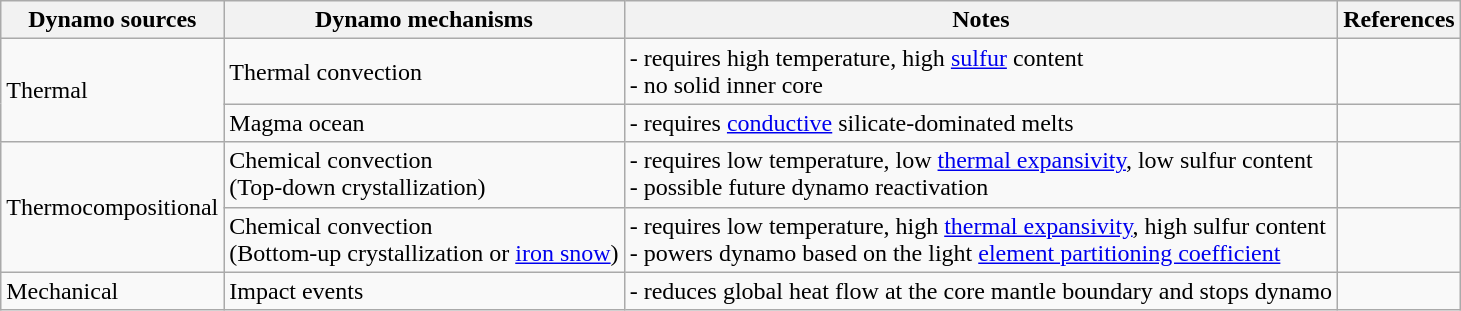<table class="wikitable">
<tr>
<th>Dynamo sources</th>
<th>Dynamo mechanisms</th>
<th>Notes</th>
<th>References</th>
</tr>
<tr>
<td rowspan="2">Thermal</td>
<td>Thermal convection</td>
<td>- requires high temperature, high <a href='#'>sulfur</a> content<br>- no solid inner core</td>
<td></td>
</tr>
<tr>
<td>Magma ocean</td>
<td>- requires <a href='#'>conductive</a> silicate-dominated melts</td>
<td></td>
</tr>
<tr>
<td rowspan="2">Thermocompositional</td>
<td>Chemical convection<br>(Top-down crystallization)</td>
<td>- requires low temperature, low <a href='#'>thermal expansivity</a>,  low sulfur content<br>- possible future dynamo reactivation</td>
<td></td>
</tr>
<tr>
<td>Chemical convection<br>(Bottom-up crystallization or <a href='#'>iron snow</a>)</td>
<td>- requires low temperature, high <a href='#'>thermal expansivity</a>, high sulfur content<br>- powers dynamo based on the light <a href='#'>element partitioning coefficient</a></td>
<td></td>
</tr>
<tr>
<td>Mechanical</td>
<td>Impact events</td>
<td>- reduces global heat flow at the core mantle boundary and stops dynamo</td>
<td></td>
</tr>
</table>
